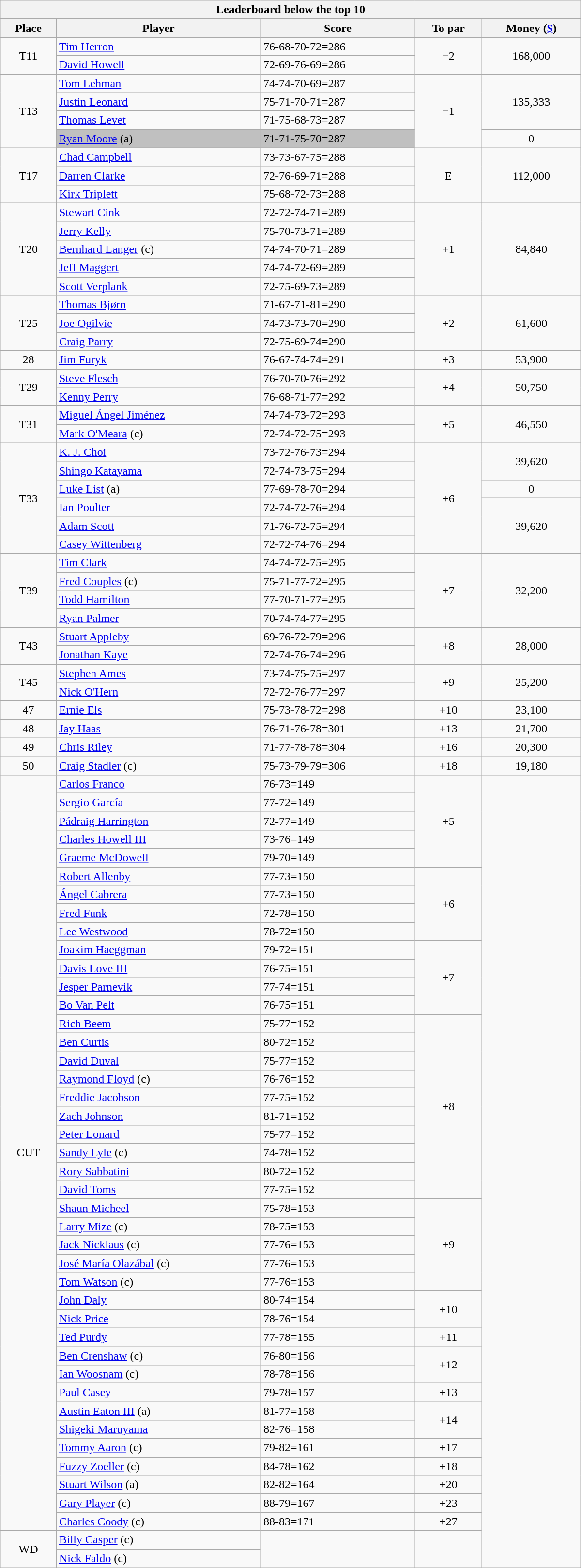<table class="collapsible collapsed wikitable" style="width:50em;margin-top:-1px;">
<tr>
<th scope="col" colspan="6">Leaderboard below the top 10</th>
</tr>
<tr>
<th>Place</th>
<th>Player</th>
<th>Score</th>
<th>To par</th>
<th>Money (<a href='#'>$</a>)</th>
</tr>
<tr>
<td rowspan=2 align=center>T11</td>
<td> <a href='#'>Tim Herron</a></td>
<td>76-68-70-72=286</td>
<td rowspan=2 align=center>−2</td>
<td rowspan=2 align=center>168,000</td>
</tr>
<tr>
<td> <a href='#'>David Howell</a></td>
<td>72-69-76-69=286</td>
</tr>
<tr>
<td rowspan=4 align=center>T13</td>
<td> <a href='#'>Tom Lehman</a></td>
<td>74-74-70-69=287</td>
<td rowspan=4 align=center>−1</td>
<td rowspan=3 align=center>135,333</td>
</tr>
<tr>
<td> <a href='#'>Justin Leonard</a></td>
<td>75-71-70-71=287</td>
</tr>
<tr>
<td> <a href='#'>Thomas Levet</a></td>
<td>71-75-68-73=287</td>
</tr>
<tr>
<td style="background:silver"> <a href='#'>Ryan Moore</a> (a)</td>
<td style="background:silver">71-71-75-70=287</td>
<td align=center>0</td>
</tr>
<tr>
<td rowspan=3 align=center>T17</td>
<td> <a href='#'>Chad Campbell</a></td>
<td>73-73-67-75=288</td>
<td rowspan=3 align=center>E</td>
<td rowspan=3 align=center>112,000</td>
</tr>
<tr>
<td> <a href='#'>Darren Clarke</a></td>
<td>72-76-69-71=288</td>
</tr>
<tr>
<td> <a href='#'>Kirk Triplett</a></td>
<td>75-68-72-73=288</td>
</tr>
<tr>
<td rowspan=5 align=center>T20</td>
<td> <a href='#'>Stewart Cink</a></td>
<td>72-72-74-71=289</td>
<td rowspan=5 align=center>+1</td>
<td rowspan=5 align=center>84,840</td>
</tr>
<tr>
<td> <a href='#'>Jerry Kelly</a></td>
<td>75-70-73-71=289</td>
</tr>
<tr>
<td> <a href='#'>Bernhard Langer</a> (c)</td>
<td>74-74-70-71=289</td>
</tr>
<tr>
<td> <a href='#'>Jeff Maggert</a></td>
<td>74-74-72-69=289</td>
</tr>
<tr>
<td> <a href='#'>Scott Verplank</a></td>
<td>72-75-69-73=289</td>
</tr>
<tr>
<td rowspan=3 align=center>T25</td>
<td> <a href='#'>Thomas Bjørn</a></td>
<td>71-67-71-81=290</td>
<td rowspan=3 align=center>+2</td>
<td rowspan=3 align=center>61,600</td>
</tr>
<tr>
<td> <a href='#'>Joe Ogilvie</a></td>
<td>74-73-73-70=290</td>
</tr>
<tr>
<td> <a href='#'>Craig Parry</a></td>
<td>72-75-69-74=290</td>
</tr>
<tr>
<td align=center>28</td>
<td> <a href='#'>Jim Furyk</a></td>
<td>76-67-74-74=291</td>
<td align=center>+3</td>
<td align=center>53,900</td>
</tr>
<tr>
<td rowspan=2 align=center>T29</td>
<td> <a href='#'>Steve Flesch</a></td>
<td>76-70-70-76=292</td>
<td rowspan=2 align=center>+4</td>
<td rowspan=2 align=center>50,750</td>
</tr>
<tr>
<td> <a href='#'>Kenny Perry</a></td>
<td>76-68-71-77=292</td>
</tr>
<tr>
<td rowspan=2 align=center>T31</td>
<td> <a href='#'>Miguel Ángel Jiménez</a></td>
<td>74-74-73-72=293</td>
<td rowspan=2 align=center>+5</td>
<td rowspan=2 align=center>46,550</td>
</tr>
<tr>
<td> <a href='#'>Mark O'Meara</a> (c)</td>
<td>72-74-72-75=293</td>
</tr>
<tr>
<td rowspan=6 align=center>T33</td>
<td> <a href='#'>K. J. Choi</a></td>
<td>73-72-76-73=294</td>
<td rowspan=6 align=center>+6</td>
<td rowspan=2 align=center>39,620</td>
</tr>
<tr>
<td> <a href='#'>Shingo Katayama</a></td>
<td>72-74-73-75=294</td>
</tr>
<tr>
<td> <a href='#'>Luke List</a> (a)</td>
<td>77-69-78-70=294</td>
<td align=center>0</td>
</tr>
<tr>
<td> <a href='#'>Ian Poulter</a></td>
<td>72-74-72-76=294</td>
<td rowspan=3 align=center>39,620</td>
</tr>
<tr>
<td> <a href='#'>Adam Scott</a></td>
<td>71-76-72-75=294</td>
</tr>
<tr>
<td> <a href='#'>Casey Wittenberg</a></td>
<td>72-72-74-76=294</td>
</tr>
<tr>
<td rowspan=4 align=center>T39</td>
<td> <a href='#'>Tim Clark</a></td>
<td>74-74-72-75=295</td>
<td rowspan=4 align=center>+7</td>
<td rowspan=4 align=center>32,200</td>
</tr>
<tr>
<td> <a href='#'>Fred Couples</a> (c)</td>
<td>75-71-77-72=295</td>
</tr>
<tr>
<td> <a href='#'>Todd Hamilton</a></td>
<td>77-70-71-77=295</td>
</tr>
<tr>
<td> <a href='#'>Ryan Palmer</a></td>
<td>70-74-74-77=295</td>
</tr>
<tr>
<td rowspan=2 align=center>T43</td>
<td> <a href='#'>Stuart Appleby</a></td>
<td>69-76-72-79=296</td>
<td rowspan=2 align=center>+8</td>
<td rowspan=2 align=center>28,000</td>
</tr>
<tr>
<td> <a href='#'>Jonathan Kaye</a></td>
<td>72-74-76-74=296</td>
</tr>
<tr>
<td rowspan=2 align=center>T45</td>
<td> <a href='#'>Stephen Ames</a></td>
<td>73-74-75-75=297</td>
<td rowspan=2 align=center>+9</td>
<td rowspan=2 align=center>25,200</td>
</tr>
<tr>
<td> <a href='#'>Nick O'Hern</a></td>
<td>72-72-76-77=297</td>
</tr>
<tr>
<td align=center>47</td>
<td> <a href='#'>Ernie Els</a></td>
<td>75-73-78-72=298</td>
<td align=center>+10</td>
<td align=center>23,100</td>
</tr>
<tr>
<td align=center>48</td>
<td> <a href='#'>Jay Haas</a></td>
<td>76-71-76-78=301</td>
<td align=center>+13</td>
<td align=center>21,700</td>
</tr>
<tr>
<td align=center>49</td>
<td> <a href='#'>Chris Riley</a></td>
<td>71-77-78-78=304</td>
<td align=center>+16</td>
<td align=center>20,300</td>
</tr>
<tr>
<td align=center>50</td>
<td> <a href='#'>Craig Stadler</a> (c)</td>
<td>75-73-79-79=306</td>
<td align=center>+18</td>
<td align=center>19,180</td>
</tr>
<tr>
<td rowspan=41 align=center>CUT</td>
<td> <a href='#'>Carlos Franco</a></td>
<td>76-73=149</td>
<td rowspan=5 align=center>+5</td>
<td rowspan=43 align=center></td>
</tr>
<tr>
<td> <a href='#'>Sergio García</a></td>
<td>77-72=149</td>
</tr>
<tr>
<td> <a href='#'>Pádraig Harrington</a></td>
<td>72-77=149</td>
</tr>
<tr>
<td> <a href='#'>Charles Howell III</a></td>
<td>73-76=149</td>
</tr>
<tr>
<td> <a href='#'>Graeme McDowell</a></td>
<td>79-70=149</td>
</tr>
<tr>
<td> <a href='#'>Robert Allenby</a></td>
<td>77-73=150</td>
<td rowspan=4 align=center>+6</td>
</tr>
<tr>
<td> <a href='#'>Ángel Cabrera</a></td>
<td>77-73=150</td>
</tr>
<tr>
<td> <a href='#'>Fred Funk</a></td>
<td>72-78=150</td>
</tr>
<tr>
<td> <a href='#'>Lee Westwood</a></td>
<td>78-72=150</td>
</tr>
<tr>
<td> <a href='#'>Joakim Haeggman</a></td>
<td>79-72=151</td>
<td rowspan=4 align=center>+7</td>
</tr>
<tr>
<td> <a href='#'>Davis Love III</a></td>
<td>76-75=151</td>
</tr>
<tr>
<td> <a href='#'>Jesper Parnevik</a></td>
<td>77-74=151</td>
</tr>
<tr>
<td> <a href='#'>Bo Van Pelt</a></td>
<td>76-75=151</td>
</tr>
<tr>
<td> <a href='#'>Rich Beem</a></td>
<td>75-77=152</td>
<td rowspan=10 align=center>+8</td>
</tr>
<tr>
<td> <a href='#'>Ben Curtis</a></td>
<td>80-72=152</td>
</tr>
<tr>
<td> <a href='#'>David Duval</a></td>
<td>75-77=152</td>
</tr>
<tr>
<td> <a href='#'>Raymond Floyd</a> (c)</td>
<td>76-76=152</td>
</tr>
<tr>
<td> <a href='#'>Freddie Jacobson</a></td>
<td>77-75=152</td>
</tr>
<tr>
<td> <a href='#'>Zach Johnson</a></td>
<td>81-71=152</td>
</tr>
<tr>
<td> <a href='#'>Peter Lonard</a></td>
<td>75-77=152</td>
</tr>
<tr>
<td> <a href='#'>Sandy Lyle</a> (c)</td>
<td>74-78=152</td>
</tr>
<tr>
<td> <a href='#'>Rory Sabbatini</a></td>
<td>80-72=152</td>
</tr>
<tr>
<td> <a href='#'>David Toms</a></td>
<td>77-75=152</td>
</tr>
<tr>
<td> <a href='#'>Shaun Micheel</a></td>
<td>75-78=153</td>
<td rowspan=5 align=center>+9</td>
</tr>
<tr>
<td> <a href='#'>Larry Mize</a> (c)</td>
<td>78-75=153</td>
</tr>
<tr>
<td> <a href='#'>Jack Nicklaus</a> (c)</td>
<td>77-76=153</td>
</tr>
<tr>
<td> <a href='#'>José María Olazábal</a> (c)</td>
<td>77-76=153</td>
</tr>
<tr>
<td> <a href='#'>Tom Watson</a> (c)</td>
<td>77-76=153</td>
</tr>
<tr>
<td> <a href='#'>John Daly</a></td>
<td>80-74=154</td>
<td rowspan=2 align=center>+10</td>
</tr>
<tr>
<td> <a href='#'>Nick Price</a></td>
<td>78-76=154</td>
</tr>
<tr>
<td> <a href='#'>Ted Purdy</a></td>
<td>77-78=155</td>
<td align=center>+11</td>
</tr>
<tr>
<td> <a href='#'>Ben Crenshaw</a> (c)</td>
<td>76-80=156</td>
<td rowspan=2 align=center>+12</td>
</tr>
<tr>
<td> <a href='#'>Ian Woosnam</a> (c)</td>
<td>78-78=156</td>
</tr>
<tr>
<td> <a href='#'>Paul Casey</a></td>
<td>79-78=157</td>
<td align=center>+13</td>
</tr>
<tr>
<td> <a href='#'>Austin Eaton III</a> (a)</td>
<td>81-77=158</td>
<td rowspan=2 align=center>+14</td>
</tr>
<tr>
<td> <a href='#'>Shigeki Maruyama</a></td>
<td>82-76=158</td>
</tr>
<tr>
<td> <a href='#'>Tommy Aaron</a> (c)</td>
<td>79-82=161</td>
<td align=center>+17</td>
</tr>
<tr>
<td> <a href='#'>Fuzzy Zoeller</a> (c)</td>
<td>84-78=162</td>
<td align=center>+18</td>
</tr>
<tr>
<td> <a href='#'>Stuart Wilson</a> (a)</td>
<td>82-82=164</td>
<td align=center>+20</td>
</tr>
<tr>
<td> <a href='#'>Gary Player</a> (c)</td>
<td>88-79=167</td>
<td align=center>+23</td>
</tr>
<tr>
<td> <a href='#'>Charles Coody</a> (c)</td>
<td>88-83=171</td>
<td align=center>+27</td>
</tr>
<tr>
<td rowspan=2 align=center>WD</td>
<td> <a href='#'>Billy Casper</a> (c)</td>
<td rowspan=2></td>
<td rowspan=2 align=center></td>
</tr>
<tr>
<td> <a href='#'>Nick Faldo</a> (c)</td>
</tr>
</table>
